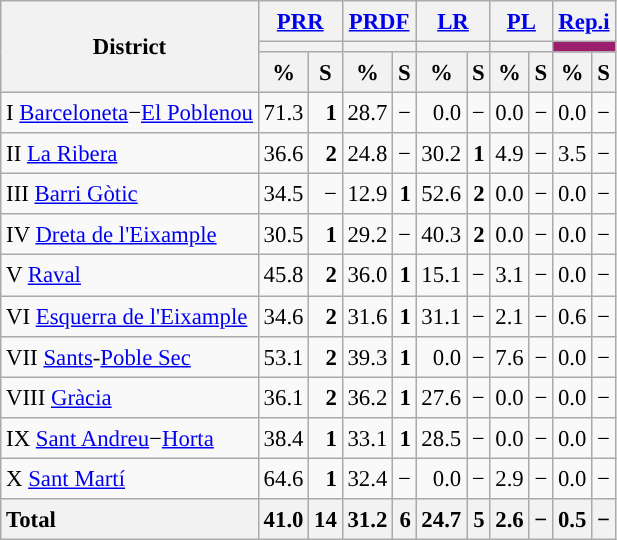<table class='wikitable sortable' style='text-align:right; font-size:95%; line-height:20px;'>
<tr>
<th rowspan='3'>District</th>
<th colspan='2' width='30px'><a href='#'>PRR</a></th>
<th colspan='2' width='30px'><a href='#'>PRDF</a></th>
<th colspan='2' width='30px'><a href='#'>LR</a></th>
<th colspan='2' width='30px'><a href='#'>PL</a></th>
<th colspan='2' width='30px'><a href='#'>Rep.i</a></th>
</tr>
<tr>
<th colspan='2' style='background:'></th>
<th colspan='2' style='background:'></th>
<th colspan='2' style='background:'></th>
<th colspan='2' style='background:'></th>
<th colspan='2' style='background:#9C1F6E'></th>
</tr>
<tr>
<th data-sort-type='number'>%</th>
<th data-sort-type='number'>S</th>
<th data-sort-type='number'>%</th>
<th data-sort-type='number'>S</th>
<th data-sort-type='number'>%</th>
<th data-sort-type='number'>S</th>
<th data-sort-type='number'>%</th>
<th data-sort-type='number'>S</th>
<th data-sort-type='number'>%</th>
<th data-sort-type='number'>S</th>
</tr>
<tr>
<td style='text-align: left;'>I <a href='#'>Barceloneta</a>−<a href='#'>El Poblenou</a></td>
<td style='text-align: right;'>71.3</td>
<td style='text-align: right;'><strong>1</strong></td>
<td style='text-align: right;'>28.7</td>
<td style='text-align: right;'>−</td>
<td style='text-align: right;'>0.0</td>
<td style='text-align: right;'>−</td>
<td style='text-align: right;'>0.0</td>
<td style='text-align: right;'>−</td>
<td style='text-align: right;'>0.0</td>
<td style='text-align: right;'>−</td>
</tr>
<tr>
<td style='text-align: left;'>II <a href='#'>La Ribera</a></td>
<td style='text-align: right;'>36.6</td>
<td style='text-align: right;'><strong>2</strong></td>
<td style='text-align: right;'>24.8</td>
<td style='text-align: right;'>−</td>
<td style='text-align: right;'>30.2</td>
<td style='text-align: right;'><strong>1</strong></td>
<td style='text-align: right;'>4.9</td>
<td style='text-align: right;'>−</td>
<td style='text-align: right;'>3.5</td>
<td style='text-align: right;'>−</td>
</tr>
<tr>
<td style='text-align: left;'>III <a href='#'>Barri Gòtic</a></td>
<td style='text-align: right;'>34.5</td>
<td style='text-align: right;'>−</td>
<td style='text-align: right;'>12.9</td>
<td style='text-align: right;'><strong>1</strong></td>
<td style='text-align: right;'>52.6</td>
<td style='text-align: right;'><strong>2</strong></td>
<td style='text-align: right;'>0.0</td>
<td style='text-align: right;'>−</td>
<td style='text-align: right;'>0.0</td>
<td style='text-align: right;'>−</td>
</tr>
<tr>
<td style='text-align: left;'>IV <a href='#'>Dreta de l'Eixample</a></td>
<td style='text-align: right;'>30.5</td>
<td style='text-align: right;'><strong>1</strong></td>
<td style='text-align: right;'>29.2</td>
<td style='text-align: right;'>−</td>
<td style='text-align: right;'>40.3</td>
<td style='text-align: right;'><strong>2</strong></td>
<td style='text-align: right;'>0.0</td>
<td style='text-align: right;'>−</td>
<td style='text-align: right;'>0.0</td>
<td style='text-align: right;'>−</td>
</tr>
<tr>
<td style='text-align: left;'>V <a href='#'>Raval</a></td>
<td style='text-align: right;'>45.8</td>
<td style='text-align: right;'><strong>2</strong></td>
<td style='text-align: right;'>36.0</td>
<td style='text-align: right;'><strong>1</strong></td>
<td style='text-align: right;'>15.1</td>
<td style='text-align: right;'>−</td>
<td style='text-align: right;'>3.1</td>
<td style='text-align: right;'>−</td>
<td style='text-align: right;'>0.0</td>
<td style='text-align: right;'>−</td>
</tr>
<tr>
<td style='text-align: left;'>VI <a href='#'>Esquerra de l'Eixample</a></td>
<td style='text-align: right;'>34.6</td>
<td style='text-align: right;'><strong>2</strong></td>
<td style='text-align: right;'>31.6</td>
<td style='text-align: right;'><strong>1</strong></td>
<td style='text-align: right;'>31.1</td>
<td style='text-align: right;'>−</td>
<td style='text-align: right;'>2.1</td>
<td style='text-align: right;'>−</td>
<td style='text-align: right;'>0.6</td>
<td style='text-align: right;'>−</td>
</tr>
<tr>
<td style='text-align: left;'>VII <a href='#'>Sants</a>-<a href='#'>Poble Sec</a></td>
<td style='text-align: right;'>53.1</td>
<td style='text-align: right;'><strong>2</strong></td>
<td style='text-align: right;'>39.3</td>
<td style='text-align: right;'><strong>1</strong></td>
<td style='text-align: right;'>0.0</td>
<td style='text-align: right;'>−</td>
<td style='text-align: right;'>7.6</td>
<td style='text-align: right;'>−</td>
<td style='text-align: right;'>0.0</td>
<td style='text-align: right;'>−</td>
</tr>
<tr>
<td style='text-align: left;'>VIII <a href='#'>Gràcia</a></td>
<td style='text-align: right;'>36.1</td>
<td style='text-align: right;'><strong>2</strong></td>
<td style='text-align: right;'>36.2</td>
<td style='text-align: right;'><strong>1</strong></td>
<td style='text-align: right;'>27.6</td>
<td style='text-align: right;'>−</td>
<td style='text-align: right;'>0.0</td>
<td style='text-align: right;'>−</td>
<td style='text-align: right;'>0.0</td>
<td style='text-align: right;'>−</td>
</tr>
<tr>
<td style='text-align: left;'>IX <a href='#'>Sant Andreu</a>−<a href='#'>Horta</a></td>
<td style='text-align: right;'>38.4</td>
<td style='text-align: right;'><strong>1</strong></td>
<td style='text-align: right;'>33.1</td>
<td style='text-align: right;'><strong>1</strong></td>
<td style='text-align: right;'>28.5</td>
<td style='text-align: right;'>−</td>
<td style='text-align: right;'>0.0</td>
<td style='text-align: right;'>−</td>
<td style='text-align: right;'>0.0</td>
<td style='text-align: right;'>−</td>
</tr>
<tr>
<td style='text-align: left;'>X <a href='#'>Sant Martí</a></td>
<td style='text-align: right;'>64.6</td>
<td style='text-align: right;'><strong>1</strong></td>
<td style='text-align: right;'>32.4</td>
<td style='text-align: right;'>−</td>
<td style='text-align: right;'>0.0</td>
<td style='text-align: right;'>−</td>
<td style='text-align: right;'>2.9</td>
<td style='text-align: right;'>−</td>
<td style='text-align: right;'>0.0</td>
<td style='text-align: right;'>−</td>
</tr>
<tr>
<th style='text-align: left;'>Total</th>
<th style='text-align: right;'>41.0</th>
<th style='text-align: right;'><strong>14</strong></th>
<th style='text-align: right;'>31.2</th>
<th style='text-align: right;'><strong>6</strong></th>
<th style='text-align: right;'>24.7</th>
<th style='text-align: right;'><strong>5</strong></th>
<th style='text-align: right;'>2.6</th>
<th style='text-align: right;'>−</th>
<th style='text-align: right;'>0.5</th>
<th style='text-align: right;'>−</th>
</tr>
</table>
